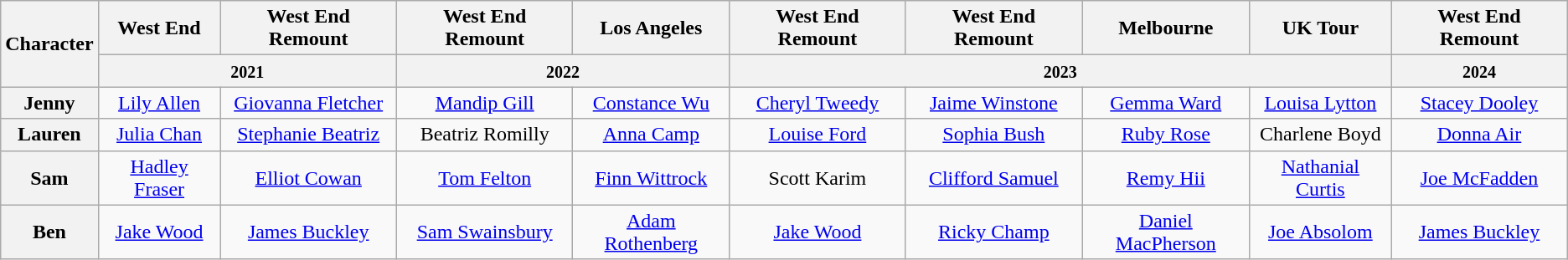<table class="wikitable">
<tr>
<th rowspan="2">Character</th>
<th>West End</th>
<th>West End Remount</th>
<th>West End Remount</th>
<th>Los Angeles</th>
<th>West End Remount</th>
<th>West End Remount</th>
<th>Melbourne</th>
<th>UK Tour</th>
<th>West End Remount</th>
</tr>
<tr>
<th colspan="2"><small>2021</small></th>
<th colspan="2"><small>2022</small></th>
<th colspan="4"><small>2023</small></th>
<th><small>2024</small></th>
</tr>
<tr>
<th>Jenny</th>
<td align="center"><a href='#'>Lily Allen</a></td>
<td align="center"><a href='#'>Giovanna Fletcher</a></td>
<td align="center"><a href='#'>Mandip Gill</a></td>
<td align="center"><a href='#'>Constance Wu</a></td>
<td align="center"><a href='#'>Cheryl Tweedy</a></td>
<td align="center"><a href='#'>Jaime Winstone</a></td>
<td align="center"><a href='#'>Gemma Ward</a></td>
<td align="center"><a href='#'>Louisa Lytton</a></td>
<td align="center"><a href='#'>Stacey Dooley</a></td>
</tr>
<tr>
<th>Lauren</th>
<td align="center"><a href='#'>Julia Chan</a></td>
<td align="center"><a href='#'>Stephanie Beatriz</a></td>
<td align="center">Beatriz Romilly</td>
<td align="center"><a href='#'>Anna Camp</a></td>
<td align="center"><a href='#'>Louise Ford</a></td>
<td align="center"><a href='#'>Sophia Bush</a></td>
<td align="center"><a href='#'>Ruby Rose</a></td>
<td align="center">Charlene Boyd</td>
<td align="center"><a href='#'>Donna Air</a></td>
</tr>
<tr .>
<th>Sam</th>
<td align="center"><a href='#'>Hadley Fraser</a></td>
<td align="center"><a href='#'>Elliot Cowan</a></td>
<td align="center"><a href='#'>Tom Felton</a></td>
<td align="center"><a href='#'>Finn Wittrock</a></td>
<td align="center">Scott Karim</td>
<td align="center"><a href='#'>Clifford Samuel</a></td>
<td align="center"><a href='#'>Remy Hii</a></td>
<td align="center"><a href='#'>Nathanial Curtis</a></td>
<td align="center"><a href='#'>Joe McFadden</a></td>
</tr>
<tr>
<th>Ben</th>
<td align="center"><a href='#'>Jake Wood</a></td>
<td align="center"><a href='#'>James Buckley</a></td>
<td align="center"><a href='#'>Sam Swainsbury</a></td>
<td align="center"><a href='#'>Adam Rothenberg</a></td>
<td align="center"><a href='#'>Jake Wood</a></td>
<td align="center"><a href='#'>Ricky Champ</a></td>
<td align="center"><a href='#'>Daniel MacPherson</a></td>
<td align="center"><a href='#'>Joe Absolom</a></td>
<td align="center"><a href='#'>James Buckley</a></td>
</tr>
</table>
